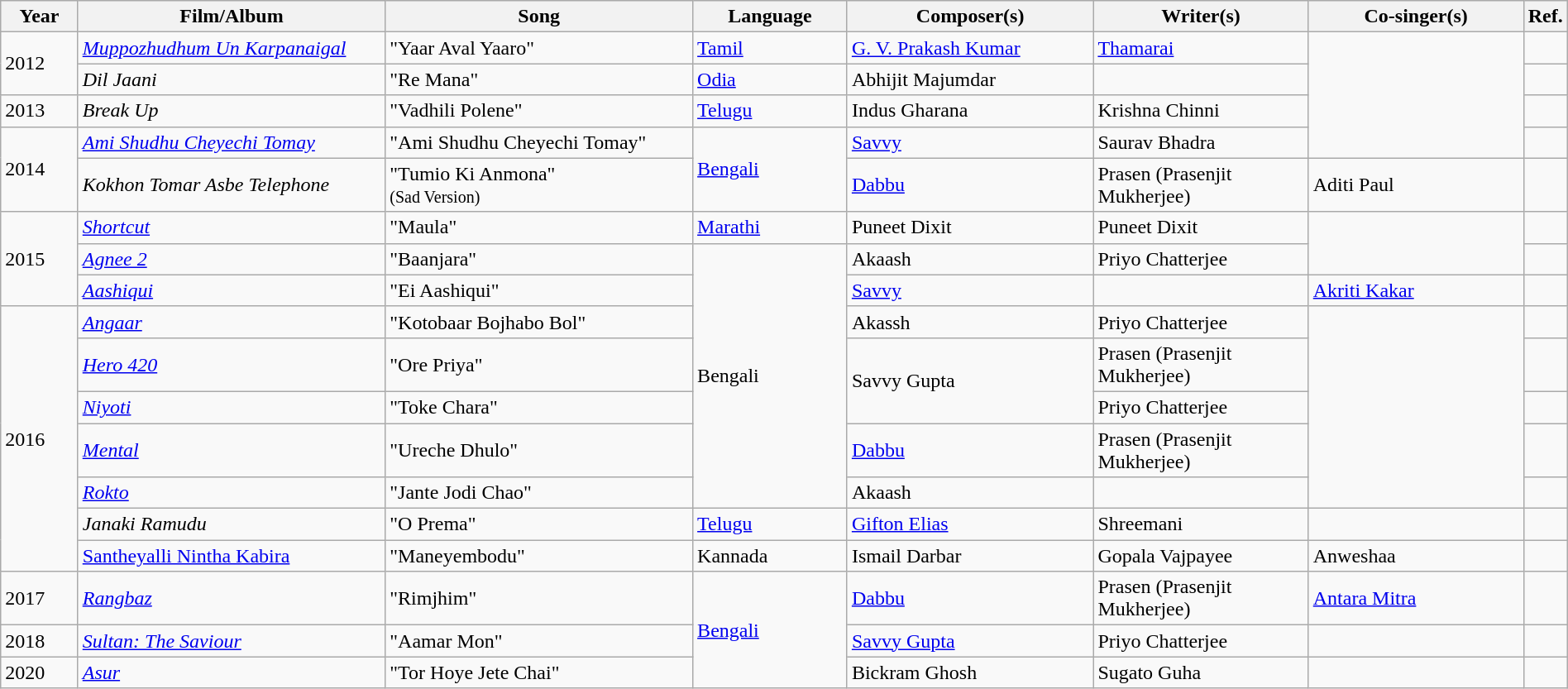<table class="wikitable plainrowheaders" width="100%">
<tr>
<th width="5%">Year</th>
<th width="20%">Film/Album</th>
<th width=20%>Song</th>
<th width=10%>Language</th>
<th width=16%>Composer(s)</th>
<th width=14%>Writer(s)</th>
<th width=14%>Co-singer(s)</th>
<th width=1%>Ref.</th>
</tr>
<tr>
<td rowspan="2">2012</td>
<td><em><a href='#'>Muppozhudhum Un Karpanaigal</a></em></td>
<td>"Yaar Aval Yaaro"</td>
<td><a href='#'>Tamil</a></td>
<td><a href='#'>G. V. Prakash Kumar</a></td>
<td><a href='#'>Thamarai</a></td>
<td rowspan="4"></td>
<td></td>
</tr>
<tr>
<td><em>Dil Jaani</em></td>
<td>"Re Mana"</td>
<td><a href='#'>Odia</a></td>
<td>Abhijit Majumdar</td>
<td></td>
<td></td>
</tr>
<tr>
<td>2013</td>
<td><em>Break Up</em></td>
<td>"Vadhili Polene"</td>
<td><a href='#'>Telugu</a></td>
<td>Indus Gharana</td>
<td>Krishna Chinni</td>
<td></td>
</tr>
<tr>
<td rowspan="2">2014</td>
<td><em><a href='#'>Ami Shudhu Cheyechi Tomay</a></em></td>
<td>"Ami Shudhu Cheyechi Tomay"</td>
<td rowspan="2"><a href='#'>Bengali</a></td>
<td><a href='#'>Savvy</a></td>
<td>Saurav Bhadra</td>
<td></td>
</tr>
<tr>
<td><em>Kokhon Tomar Asbe Telephone</em></td>
<td>"Tumio Ki Anmona"<br><small>(Sad Version)</small></td>
<td><a href='#'>Dabbu</a></td>
<td>Prasen (Prasenjit Mukherjee)</td>
<td>Aditi Paul</td>
<td></td>
</tr>
<tr>
<td rowspan="3">2015</td>
<td><em><a href='#'>Shortcut</a></em></td>
<td>"Maula"</td>
<td><a href='#'>Marathi</a></td>
<td>Puneet Dixit</td>
<td>Puneet Dixit</td>
<td rowspan="2"></td>
<td></td>
</tr>
<tr>
<td><em><a href='#'>Agnee 2</a></em></td>
<td>"Baanjara"</td>
<td rowspan="7">Bengali</td>
<td>Akaash</td>
<td>Priyo Chatterjee</td>
<td></td>
</tr>
<tr>
<td><em><a href='#'>Aashiqui</a></em></td>
<td>"Ei Aashiqui"</td>
<td><a href='#'>Savvy</a></td>
<td></td>
<td><a href='#'>Akriti Kakar</a></td>
<td></td>
</tr>
<tr>
<td rowspan="7">2016</td>
<td><em><a href='#'>Angaar</a></em></td>
<td>"Kotobaar Bojhabo Bol"</td>
<td>Akassh</td>
<td>Priyo Chatterjee</td>
<td rowspan="5"></td>
<td></td>
</tr>
<tr>
<td><em><a href='#'>Hero 420</a></em></td>
<td>"Ore Priya"</td>
<td rowspan="2">Savvy Gupta</td>
<td>Prasen (Prasenjit Mukherjee)</td>
<td></td>
</tr>
<tr>
<td><em><a href='#'>Niyoti</a></em></td>
<td>"Toke Chara"</td>
<td>Priyo Chatterjee</td>
<td></td>
</tr>
<tr>
<td><em><a href='#'>Mental</a></em></td>
<td>"Ureche Dhulo"</td>
<td><a href='#'>Dabbu</a></td>
<td>Prasen (Prasenjit Mukherjee)</td>
<td></td>
</tr>
<tr>
<td><em><a href='#'>Rokto</a></em></td>
<td>"Jante Jodi Chao"</td>
<td>Akaash</td>
<td></td>
<td></td>
</tr>
<tr>
<td><em>Janaki Ramudu</em></td>
<td>"O Prema"</td>
<td><a href='#'>Telugu</a></td>
<td><a href='#'>Gifton Elias</a></td>
<td>Shreemani</td>
<td></td>
<td></td>
</tr>
<tr>
<td><a href='#'>Santheyalli Nintha Kabira</a></td>
<td>"Maneyembodu"</td>
<td>Kannada</td>
<td>Ismail Darbar</td>
<td>Gopala Vajpayee</td>
<td>Anweshaa</td>
<td></td>
</tr>
<tr>
<td>2017</td>
<td><em><a href='#'>Rangbaz</a></em></td>
<td>"Rimjhim"</td>
<td rowspan="3"><a href='#'>Bengali</a></td>
<td><a href='#'>Dabbu</a></td>
<td>Prasen (Prasenjit Mukherjee)</td>
<td><a href='#'>Antara Mitra</a></td>
<td></td>
</tr>
<tr>
<td>2018</td>
<td><em><a href='#'>Sultan: The Saviour</a></em></td>
<td>"Aamar Mon"</td>
<td><a href='#'>Savvy Gupta</a></td>
<td>Priyo Chatterjee</td>
<td></td>
<td></td>
</tr>
<tr>
<td>2020</td>
<td><em><a href='#'>Asur</a></em></td>
<td>"Tor Hoye Jete Chai"</td>
<td>Bickram Ghosh</td>
<td>Sugato Guha</td>
<td></td>
<td></td>
</tr>
</table>
